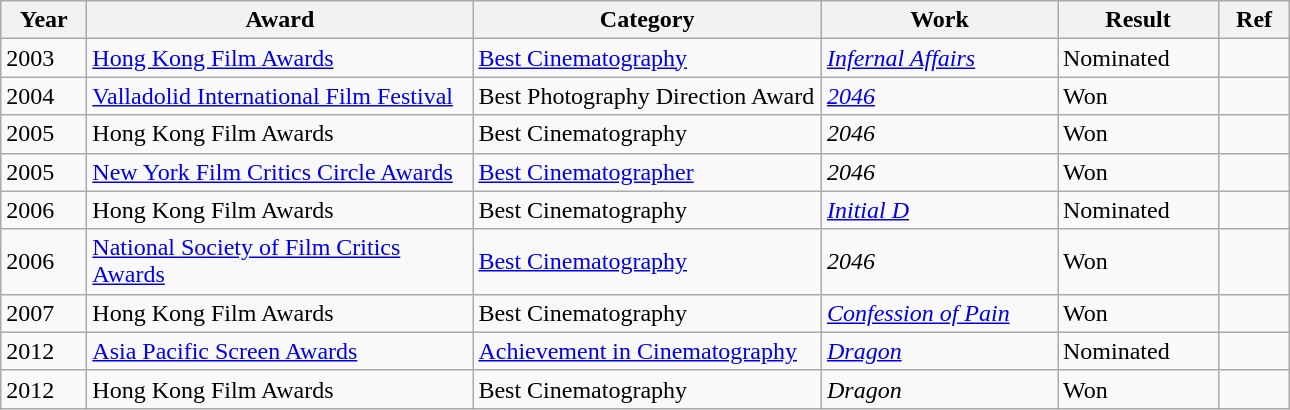<table class="wikitable">
<tr>
<th width=50>Year</th>
<th width=250>Award</th>
<th width=225>Category</th>
<th width=150>Work</th>
<th width=100>Result</th>
<th width=40>Ref</th>
</tr>
<tr>
<td>2003</td>
<td><a href='#'>Hong Kong Film Awards</a></td>
<td><a href='#'>Best Cinematography</a></td>
<td><em><a href='#'>Infernal Affairs</a></em></td>
<td>Nominated</td>
<td></td>
</tr>
<tr>
<td>2004</td>
<td><a href='#'>Valladolid International Film Festival</a></td>
<td>Best Photography Direction Award</td>
<td><em><a href='#'>2046</a></em></td>
<td>Won</td>
<td></td>
</tr>
<tr>
<td>2005</td>
<td>Hong Kong Film Awards</td>
<td>Best Cinematography</td>
<td><em>2046</em></td>
<td>Won</td>
<td></td>
</tr>
<tr>
<td>2005</td>
<td><a href='#'>New York Film Critics Circle Awards</a></td>
<td><a href='#'>Best Cinematographer</a></td>
<td><em>2046</em></td>
<td>Won</td>
<td></td>
</tr>
<tr>
<td>2006</td>
<td>Hong Kong Film Awards</td>
<td>Best Cinematography</td>
<td><em><a href='#'>Initial D</a></em></td>
<td>Nominated</td>
<td></td>
</tr>
<tr>
<td>2006</td>
<td><a href='#'>National Society of Film Critics Awards</a></td>
<td><a href='#'>Best Cinematography</a></td>
<td><em>2046</em></td>
<td>Won</td>
<td></td>
</tr>
<tr>
<td>2007</td>
<td>Hong Kong Film Awards</td>
<td>Best Cinematography</td>
<td><em><a href='#'>Confession of Pain</a></em></td>
<td>Won</td>
<td></td>
</tr>
<tr>
<td>2012</td>
<td><a href='#'>Asia Pacific Screen Awards</a></td>
<td><a href='#'>Achievement in Cinematography</a></td>
<td><em><a href='#'>Dragon</a></em></td>
<td>Nominated</td>
<td></td>
</tr>
<tr>
<td>2012</td>
<td>Hong Kong Film Awards</td>
<td>Best Cinematography</td>
<td><em>Dragon</em></td>
<td>Won</td>
<td></td>
</tr>
</table>
